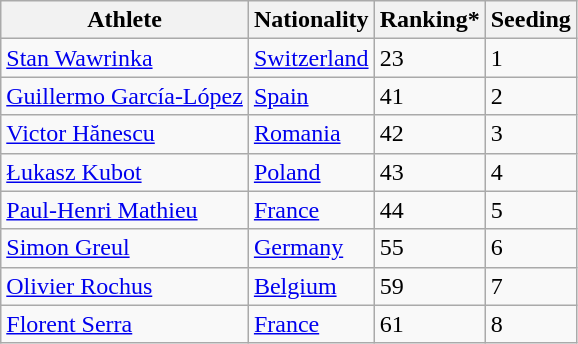<table class=wikitable>
<tr>
<th>Athlete</th>
<th>Nationality</th>
<th>Ranking*</th>
<th>Seeding</th>
</tr>
<tr>
<td><a href='#'>Stan Wawrinka</a></td>
<td> <a href='#'>Switzerland</a></td>
<td>23</td>
<td>1</td>
</tr>
<tr>
<td><a href='#'>Guillermo García-López</a></td>
<td> <a href='#'>Spain</a></td>
<td>41</td>
<td>2</td>
</tr>
<tr>
<td><a href='#'>Victor Hănescu</a></td>
<td> <a href='#'>Romania</a></td>
<td>42</td>
<td>3</td>
</tr>
<tr>
<td><a href='#'>Łukasz Kubot</a></td>
<td> <a href='#'>Poland</a></td>
<td>43</td>
<td>4</td>
</tr>
<tr>
<td><a href='#'>Paul-Henri Mathieu</a></td>
<td> <a href='#'>France</a></td>
<td>44</td>
<td>5</td>
</tr>
<tr>
<td><a href='#'>Simon Greul</a></td>
<td> <a href='#'>Germany</a></td>
<td>55</td>
<td>6</td>
</tr>
<tr>
<td><a href='#'>Olivier Rochus</a></td>
<td> <a href='#'>Belgium</a></td>
<td>59</td>
<td>7</td>
</tr>
<tr>
<td><a href='#'>Florent Serra</a></td>
<td> <a href='#'>France</a></td>
<td>61</td>
<td>8</td>
</tr>
</table>
